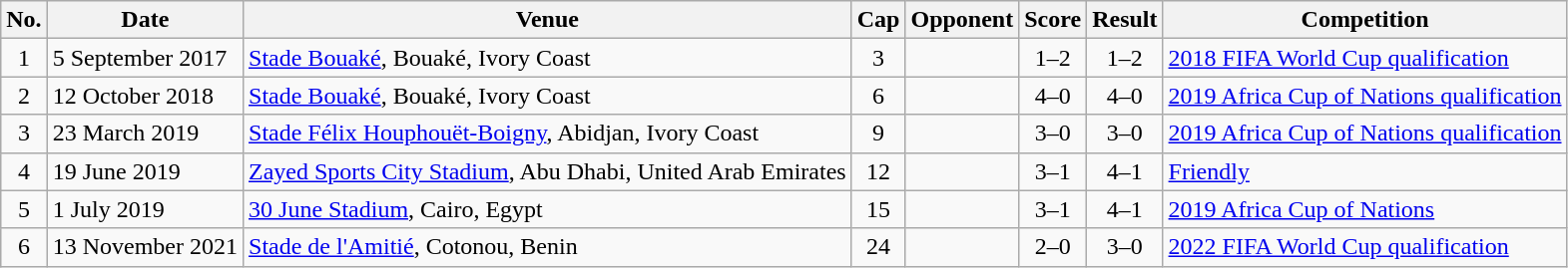<table class="wikitable sortable">
<tr>
<th>No.</th>
<th>Date</th>
<th>Venue</th>
<th>Cap</th>
<th>Opponent</th>
<th>Score</th>
<th>Result</th>
<th>Competition</th>
</tr>
<tr>
<td align=center>1</td>
<td>5 September 2017</td>
<td><a href='#'>Stade Bouaké</a>, Bouaké, Ivory Coast</td>
<td align=center>3</td>
<td></td>
<td align=center>1–2</td>
<td align=center>1–2</td>
<td><a href='#'>2018 FIFA World Cup qualification</a></td>
</tr>
<tr>
<td align=center>2</td>
<td>12 October 2018</td>
<td><a href='#'>Stade Bouaké</a>, Bouaké, Ivory Coast</td>
<td align=center>6</td>
<td></td>
<td align=center>4–0</td>
<td align=center>4–0</td>
<td><a href='#'>2019 Africa Cup of Nations qualification</a></td>
</tr>
<tr>
<td align=center>3</td>
<td>23 March 2019</td>
<td><a href='#'>Stade Félix Houphouët-Boigny</a>, Abidjan, Ivory Coast</td>
<td align=center>9</td>
<td></td>
<td align=center>3–0</td>
<td align=center>3–0</td>
<td><a href='#'>2019 Africa Cup of Nations qualification</a></td>
</tr>
<tr>
<td align=center>4</td>
<td>19 June 2019</td>
<td><a href='#'>Zayed Sports City Stadium</a>, Abu Dhabi, United Arab Emirates</td>
<td align=center>12</td>
<td></td>
<td align=center>3–1</td>
<td align=center>4–1</td>
<td><a href='#'>Friendly</a></td>
</tr>
<tr>
<td align=center>5</td>
<td>1 July 2019</td>
<td><a href='#'>30 June Stadium</a>, Cairo, Egypt</td>
<td align=center>15</td>
<td></td>
<td align=center>3–1</td>
<td align=center>4–1</td>
<td><a href='#'>2019 Africa Cup of Nations</a></td>
</tr>
<tr>
<td align=center>6</td>
<td>13 November 2021</td>
<td><a href='#'>Stade de l'Amitié</a>, Cotonou, Benin</td>
<td align=center>24</td>
<td></td>
<td align=center>2–0</td>
<td align=center>3–0</td>
<td><a href='#'>2022 FIFA World Cup qualification</a></td>
</tr>
</table>
